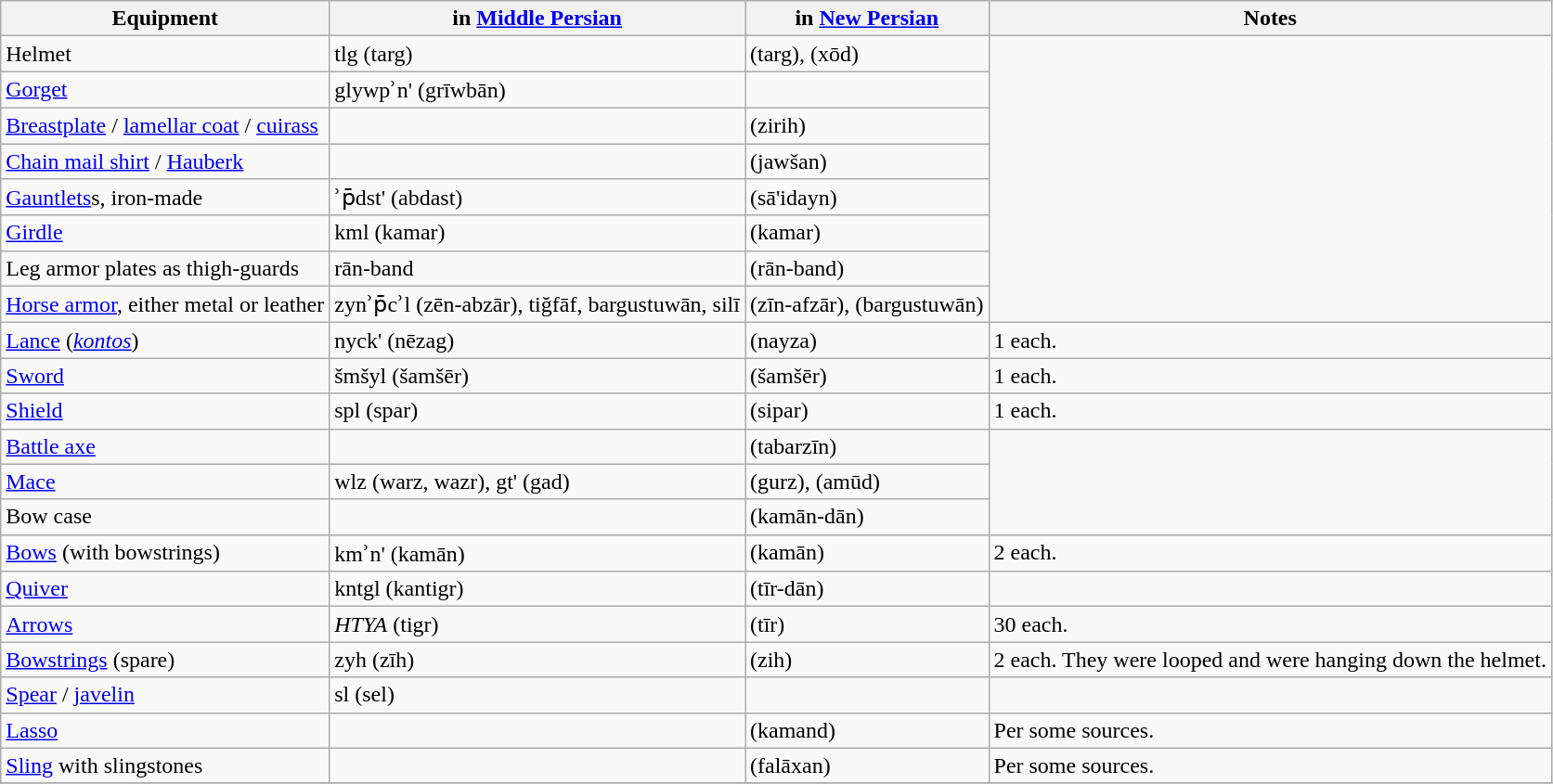<table class=wikitable>
<tr>
<th>Equipment</th>
<th>in <a href='#'>Middle Persian</a></th>
<th>in <a href='#'>New Persian</a></th>
<th>Notes</th>
</tr>
<tr>
<td>Helmet</td>
<td>tlg (targ)</td>
<td> (targ),  (xōd)</td>
</tr>
<tr>
<td><a href='#'>Gorget</a></td>
<td>glywpʾn' (grīwbān)</td>
<td></td>
</tr>
<tr>
<td><a href='#'>Breastplate</a> / <a href='#'>lamellar coat</a> / <a href='#'>cuirass</a></td>
<td></td>
<td> (zirih)</td>
</tr>
<tr>
<td><a href='#'>Chain mail shirt</a> / <a href='#'>Hauberk</a></td>
<td></td>
<td> (jawšan)</td>
</tr>
<tr>
<td><a href='#'>Gauntlets</a>s, iron-made</td>
<td>ʾp̄dst' (abdast)</td>
<td> (sā'idayn)</td>
</tr>
<tr>
<td><a href='#'>Girdle</a></td>
<td>kml (kamar)</td>
<td> (kamar)</td>
</tr>
<tr>
<td>Leg armor plates as thigh-guards</td>
<td>rān-band</td>
<td> (rān-band)</td>
</tr>
<tr>
<td><a href='#'>Horse armor</a>, either metal or leather</td>
<td>zynʾp̄cʾl (zēn-abzār), tiğfāf, bargustuwān, silī</td>
<td> (zīn-afzār),  (bargustuwān)</td>
</tr>
<tr>
<td><a href='#'>Lance</a> (<em><a href='#'>kontos</a></em>)</td>
<td>nyck' (nēzag)</td>
<td> (nayza)</td>
<td>1 each.</td>
</tr>
<tr>
<td><a href='#'>Sword</a></td>
<td>šmšyl (šamšēr)</td>
<td> (šamšēr)</td>
<td>1 each.</td>
</tr>
<tr>
<td><a href='#'>Shield</a></td>
<td>spl (spar)</td>
<td> (sipar)</td>
<td>1 each.</td>
</tr>
<tr>
<td><a href='#'>Battle axe</a></td>
<td></td>
<td> (tabarzīn)</td>
</tr>
<tr>
<td><a href='#'>Mace</a></td>
<td>wlz (warz, wazr), gt' (gad)</td>
<td> (gurz),  (amūd)</td>
</tr>
<tr>
<td>Bow case</td>
<td></td>
<td> (kamān-dān)</td>
</tr>
<tr>
<td><a href='#'>Bows</a> (with bowstrings)</td>
<td>kmʾn' (kamān)</td>
<td> (kamān)</td>
<td>2 each.</td>
</tr>
<tr>
<td><a href='#'>Quiver</a></td>
<td>kntgl (kantigr)</td>
<td> (tīr-dān)</td>
</tr>
<tr>
<td><a href='#'>Arrows</a></td>
<td><em>HTYA</em> (tigr)</td>
<td> (tīr)</td>
<td>30 each.</td>
</tr>
<tr>
<td><a href='#'>Bowstrings</a> (spare)</td>
<td>zyh (zīh)</td>
<td> (zih)</td>
<td>2 each. They were looped and were hanging down the helmet.</td>
</tr>
<tr>
<td><a href='#'>Spear</a> / <a href='#'>javelin</a></td>
<td>sl (sel)</td>
<td></td>
</tr>
<tr>
<td><a href='#'>Lasso</a></td>
<td></td>
<td> (kamand)</td>
<td>Per some sources.</td>
</tr>
<tr>
<td><a href='#'>Sling</a> with slingstones</td>
<td></td>
<td> (falāxan)</td>
<td>Per some sources.</td>
</tr>
<tr>
</tr>
</table>
